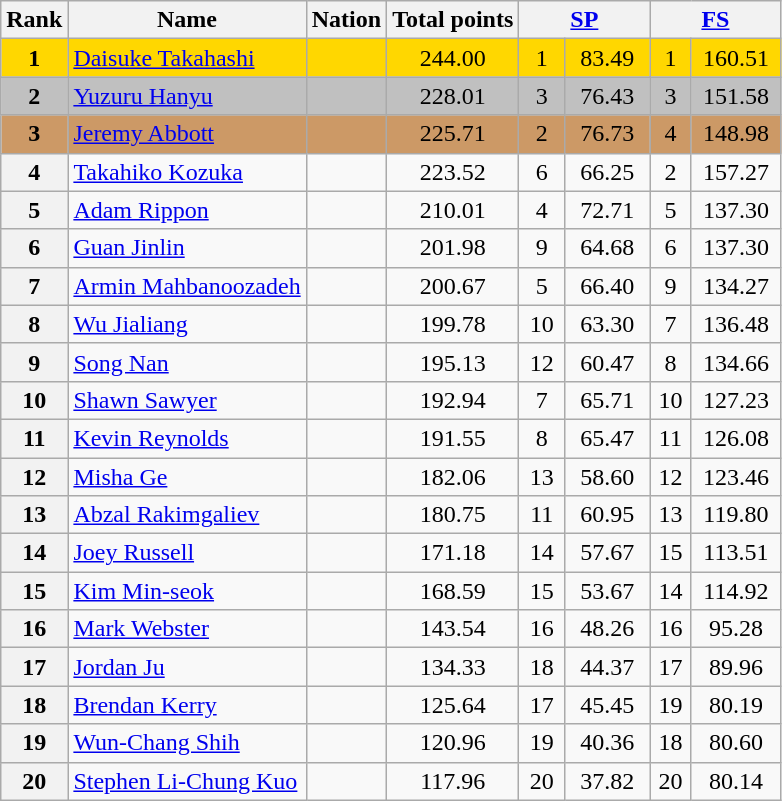<table class="wikitable sortable">
<tr>
<th>Rank</th>
<th>Name</th>
<th>Nation</th>
<th>Total points</th>
<th colspan="2" width="80px"><a href='#'>SP</a></th>
<th colspan="2" width="80px"><a href='#'>FS</a></th>
</tr>
<tr bgcolor="gold">
<td align="center"><strong>1</strong></td>
<td><a href='#'>Daisuke Takahashi</a></td>
<td></td>
<td align="center">244.00</td>
<td align="center">1</td>
<td align="center">83.49</td>
<td align="center">1</td>
<td align="center">160.51</td>
</tr>
<tr bgcolor="silver">
<td align="center"><strong>2</strong></td>
<td><a href='#'>Yuzuru Hanyu</a></td>
<td></td>
<td align="center">228.01</td>
<td align="center">3</td>
<td align="center">76.43</td>
<td align="center">3</td>
<td align="center">151.58</td>
</tr>
<tr bgcolor="cc9966">
<td align="center"><strong>3</strong></td>
<td><a href='#'>Jeremy Abbott</a></td>
<td></td>
<td align="center">225.71</td>
<td align="center">2</td>
<td align="center">76.73</td>
<td align="center">4</td>
<td align="center">148.98</td>
</tr>
<tr>
<th>4</th>
<td><a href='#'>Takahiko Kozuka</a></td>
<td></td>
<td align="center">223.52</td>
<td align="center">6</td>
<td align="center">66.25</td>
<td align="center">2</td>
<td align="center">157.27</td>
</tr>
<tr>
<th>5</th>
<td><a href='#'>Adam Rippon</a></td>
<td></td>
<td align="center">210.01</td>
<td align="center">4</td>
<td align="center">72.71</td>
<td align="center">5</td>
<td align="center">137.30</td>
</tr>
<tr>
<th>6</th>
<td><a href='#'>Guan Jinlin</a></td>
<td></td>
<td align="center">201.98</td>
<td align="center">9</td>
<td align="center">64.68</td>
<td align="center">6</td>
<td align="center">137.30</td>
</tr>
<tr>
<th>7</th>
<td><a href='#'>Armin Mahbanoozadeh</a></td>
<td></td>
<td align="center">200.67</td>
<td align="center">5</td>
<td align="center">66.40</td>
<td align="center">9</td>
<td align="center">134.27</td>
</tr>
<tr>
<th>8</th>
<td><a href='#'>Wu Jialiang</a></td>
<td></td>
<td align="center">199.78</td>
<td align="center">10</td>
<td align="center">63.30</td>
<td align="center">7</td>
<td align="center">136.48</td>
</tr>
<tr>
<th>9</th>
<td><a href='#'>Song Nan</a></td>
<td></td>
<td align="center">195.13</td>
<td align="center">12</td>
<td align="center">60.47</td>
<td align="center">8</td>
<td align="center">134.66</td>
</tr>
<tr>
<th>10</th>
<td><a href='#'>Shawn Sawyer</a></td>
<td></td>
<td align="center">192.94</td>
<td align="center">7</td>
<td align="center">65.71</td>
<td align="center">10</td>
<td align="center">127.23</td>
</tr>
<tr>
<th>11</th>
<td><a href='#'>Kevin Reynolds</a></td>
<td></td>
<td align="center">191.55</td>
<td align="center">8</td>
<td align="center">65.47</td>
<td align="center">11</td>
<td align="center">126.08</td>
</tr>
<tr>
<th>12</th>
<td><a href='#'>Misha Ge</a></td>
<td></td>
<td align="center">182.06</td>
<td align="center">13</td>
<td align="center">58.60</td>
<td align="center">12</td>
<td align="center">123.46</td>
</tr>
<tr>
<th>13</th>
<td><a href='#'>Abzal Rakimgaliev</a></td>
<td></td>
<td align="center">180.75</td>
<td align="center">11</td>
<td align="center">60.95</td>
<td align="center">13</td>
<td align="center">119.80</td>
</tr>
<tr>
<th>14</th>
<td><a href='#'>Joey Russell</a></td>
<td></td>
<td align="center">171.18</td>
<td align="center">14</td>
<td align="center">57.67</td>
<td align="center">15</td>
<td align="center">113.51</td>
</tr>
<tr>
<th>15</th>
<td><a href='#'>Kim Min-seok</a></td>
<td></td>
<td align="center">168.59</td>
<td align="center">15</td>
<td align="center">53.67</td>
<td align="center">14</td>
<td align="center">114.92</td>
</tr>
<tr>
<th>16</th>
<td><a href='#'>Mark Webster</a></td>
<td></td>
<td align="center">143.54</td>
<td align="center">16</td>
<td align="center">48.26</td>
<td align="center">16</td>
<td align="center">95.28</td>
</tr>
<tr>
<th>17</th>
<td><a href='#'>Jordan Ju</a></td>
<td></td>
<td align="center">134.33</td>
<td align="center">18</td>
<td align="center">44.37</td>
<td align="center">17</td>
<td align="center">89.96</td>
</tr>
<tr>
<th>18</th>
<td><a href='#'>Brendan Kerry</a></td>
<td></td>
<td align="center">125.64</td>
<td align="center">17</td>
<td align="center">45.45</td>
<td align="center">19</td>
<td align="center">80.19</td>
</tr>
<tr>
<th>19</th>
<td><a href='#'>Wun-Chang Shih</a></td>
<td></td>
<td align="center">120.96</td>
<td align="center">19</td>
<td align="center">40.36</td>
<td align="center">18</td>
<td align="center">80.60</td>
</tr>
<tr>
<th>20</th>
<td><a href='#'>Stephen Li-Chung Kuo</a></td>
<td></td>
<td align="center">117.96</td>
<td align="center">20</td>
<td align="center">37.82</td>
<td align="center">20</td>
<td align="center">80.14</td>
</tr>
</table>
